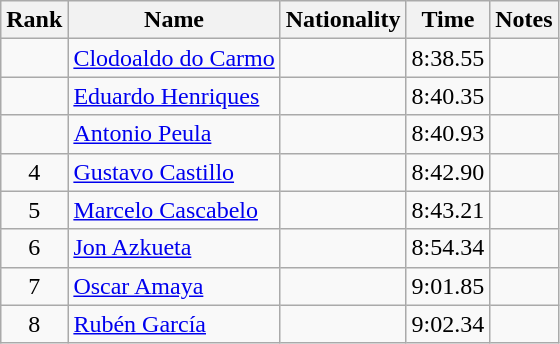<table class="wikitable sortable" style="text-align:center">
<tr>
<th>Rank</th>
<th>Name</th>
<th>Nationality</th>
<th>Time</th>
<th>Notes</th>
</tr>
<tr>
<td align=center></td>
<td align=left><a href='#'>Clodoaldo do Carmo</a></td>
<td align=left></td>
<td>8:38.55</td>
<td></td>
</tr>
<tr>
<td align=center></td>
<td align=left><a href='#'>Eduardo Henriques</a></td>
<td align=left></td>
<td>8:40.35</td>
<td></td>
</tr>
<tr>
<td align=center></td>
<td align=left><a href='#'>Antonio Peula</a></td>
<td align=left></td>
<td>8:40.93</td>
<td></td>
</tr>
<tr>
<td align=center>4</td>
<td align=left><a href='#'>Gustavo Castillo</a></td>
<td align=left></td>
<td>8:42.90</td>
<td></td>
</tr>
<tr>
<td align=center>5</td>
<td align=left><a href='#'>Marcelo Cascabelo</a></td>
<td align=left></td>
<td>8:43.21</td>
<td></td>
</tr>
<tr>
<td align=center>6</td>
<td align=left><a href='#'>Jon Azkueta</a></td>
<td align=left></td>
<td>8:54.34</td>
<td></td>
</tr>
<tr>
<td align=center>7</td>
<td align=left><a href='#'>Oscar Amaya</a></td>
<td align=left></td>
<td>9:01.85</td>
<td></td>
</tr>
<tr>
<td align=center>8</td>
<td align=left><a href='#'>Rubén García</a></td>
<td align=left></td>
<td>9:02.34</td>
<td></td>
</tr>
</table>
